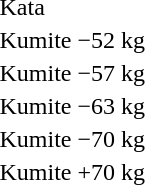<table>
<tr>
<td rowspan=2>Kata</td>
<td rowspan=2></td>
<td rowspan=2></td>
<td></td>
</tr>
<tr>
<td></td>
</tr>
<tr>
<td rowspan=2>Kumite −52 kg</td>
<td rowspan=2></td>
<td rowspan=2></td>
<td></td>
</tr>
<tr>
<td></td>
</tr>
<tr>
<td rowspan=2>Kumite −57 kg</td>
<td rowspan=2></td>
<td rowspan=2></td>
<td></td>
</tr>
<tr>
<td></td>
</tr>
<tr>
<td rowspan=2>Kumite −63 kg</td>
<td rowspan=2></td>
<td rowspan=2></td>
<td></td>
</tr>
<tr>
<td></td>
</tr>
<tr>
<td rowspan=2>Kumite −70 kg</td>
<td rowspan=2></td>
<td rowspan=2></td>
<td></td>
</tr>
<tr>
<td></td>
</tr>
<tr>
<td rowspan=2>Kumite +70 kg</td>
<td rowspan=2></td>
<td rowspan=2></td>
<td></td>
</tr>
<tr>
<td></td>
</tr>
</table>
